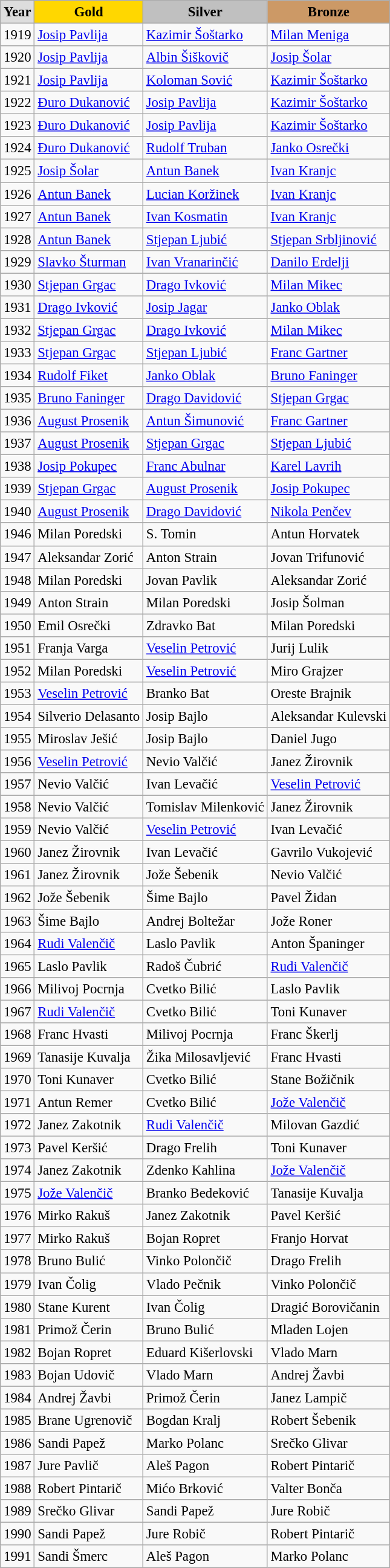<table class="wikitable sortable" style="font-size:95%">
<tr style="text-align:center; background:#e4e4e4; font-weight:bold;">
<td style="background:#ddd; ">Year</td>
<td style="background:gold; ">Gold</td>
<td style="background:silver; ">Silver</td>
<td style="background:#c96; ">Bronze</td>
</tr>
<tr>
<td>1919</td>
<td><a href='#'>Josip Pavlija</a></td>
<td><a href='#'>Kazimir Šoštarko</a></td>
<td><a href='#'>Milan Meniga</a></td>
</tr>
<tr>
<td>1920</td>
<td><a href='#'>Josip Pavlija</a></td>
<td><a href='#'>Albin Šiškovič</a></td>
<td><a href='#'>Josip Šolar</a></td>
</tr>
<tr>
<td>1921</td>
<td><a href='#'>Josip Pavlija</a></td>
<td><a href='#'>Koloman Sović</a></td>
<td><a href='#'>Kazimir Šoštarko</a></td>
</tr>
<tr>
<td>1922</td>
<td><a href='#'>Đuro Dukanović</a></td>
<td><a href='#'>Josip Pavlija</a></td>
<td><a href='#'>Kazimir Šoštarko</a></td>
</tr>
<tr>
<td>1923</td>
<td><a href='#'>Đuro Dukanović</a></td>
<td><a href='#'>Josip Pavlija</a></td>
<td><a href='#'>Kazimir Šoštarko</a></td>
</tr>
<tr>
<td>1924</td>
<td><a href='#'>Đuro Dukanović</a></td>
<td><a href='#'>Rudolf Truban</a></td>
<td><a href='#'>Janko Osrečki</a></td>
</tr>
<tr>
<td>1925</td>
<td><a href='#'>Josip Šolar</a></td>
<td><a href='#'>Antun Banek</a></td>
<td><a href='#'>Ivan Kranjc</a></td>
</tr>
<tr>
<td>1926</td>
<td><a href='#'>Antun Banek</a></td>
<td><a href='#'>Lucian Koržinek</a></td>
<td><a href='#'>Ivan Kranjc</a></td>
</tr>
<tr>
<td>1927</td>
<td><a href='#'>Antun Banek</a></td>
<td><a href='#'>Ivan Kosmatin</a></td>
<td><a href='#'>Ivan Kranjc</a></td>
</tr>
<tr>
<td>1928</td>
<td><a href='#'>Antun Banek</a></td>
<td><a href='#'>Stjepan Ljubić</a></td>
<td><a href='#'>Stjepan Srbljinović</a></td>
</tr>
<tr>
<td>1929</td>
<td><a href='#'>Slavko Šturman</a></td>
<td><a href='#'>Ivan Vranarinčić</a></td>
<td><a href='#'>Danilo Erdelji</a></td>
</tr>
<tr>
<td>1930</td>
<td><a href='#'>Stjepan Grgac</a></td>
<td><a href='#'>Drago Ivković</a></td>
<td><a href='#'>Milan Mikec</a></td>
</tr>
<tr>
<td>1931</td>
<td><a href='#'>Drago Ivković</a></td>
<td><a href='#'>Josip Jagar</a></td>
<td><a href='#'>Janko Oblak</a></td>
</tr>
<tr>
<td>1932</td>
<td><a href='#'>Stjepan Grgac</a></td>
<td><a href='#'>Drago Ivković</a></td>
<td><a href='#'>Milan Mikec</a></td>
</tr>
<tr>
<td>1933</td>
<td><a href='#'>Stjepan Grgac</a></td>
<td><a href='#'>Stjepan Ljubić</a></td>
<td><a href='#'>Franc Gartner</a></td>
</tr>
<tr>
<td>1934</td>
<td><a href='#'>Rudolf Fiket</a></td>
<td><a href='#'>Janko Oblak</a></td>
<td><a href='#'>Bruno Faninger</a></td>
</tr>
<tr>
<td>1935</td>
<td><a href='#'>Bruno Faninger</a></td>
<td><a href='#'>Drago Davidović</a></td>
<td><a href='#'>Stjepan Grgac</a></td>
</tr>
<tr>
<td>1936</td>
<td><a href='#'>August Prosenik</a></td>
<td><a href='#'>Antun Šimunović</a></td>
<td><a href='#'>Franc Gartner</a></td>
</tr>
<tr>
<td>1937</td>
<td><a href='#'>August Prosenik</a></td>
<td><a href='#'>Stjepan Grgac</a></td>
<td><a href='#'>Stjepan Ljubić</a></td>
</tr>
<tr>
<td>1938</td>
<td><a href='#'>Josip Pokupec</a></td>
<td><a href='#'>Franc Abulnar</a></td>
<td><a href='#'>Karel Lavrih</a></td>
</tr>
<tr>
<td>1939</td>
<td><a href='#'>Stjepan Grgac</a></td>
<td><a href='#'>August Prosenik</a></td>
<td><a href='#'>Josip Pokupec</a></td>
</tr>
<tr>
<td>1940</td>
<td><a href='#'>August Prosenik</a></td>
<td><a href='#'>Drago Davidović</a></td>
<td><a href='#'>Nikola Penčev</a></td>
</tr>
<tr>
<td>1946</td>
<td>Milan Poredski</td>
<td>S. Tomin</td>
<td>Antun Horvatek</td>
</tr>
<tr>
<td>1947</td>
<td>Aleksandar Zorić</td>
<td>Anton Strain</td>
<td>Jovan Trifunović</td>
</tr>
<tr>
<td>1948</td>
<td>Milan Poredski</td>
<td>Jovan Pavlik</td>
<td>Aleksandar Zorić</td>
</tr>
<tr>
<td>1949</td>
<td>Anton Strain</td>
<td>Milan Poredski</td>
<td>Josip Šolman</td>
</tr>
<tr>
<td>1950</td>
<td>Emil Osrečki</td>
<td>Zdravko Bat</td>
<td>Milan Poredski</td>
</tr>
<tr>
<td>1951</td>
<td>Franja Varga</td>
<td><a href='#'>Veselin Petrović</a></td>
<td>Jurij Lulik</td>
</tr>
<tr>
<td>1952</td>
<td>Milan Poredski</td>
<td><a href='#'>Veselin Petrović</a></td>
<td>Miro Grajzer</td>
</tr>
<tr>
<td>1953</td>
<td><a href='#'>Veselin Petrović</a></td>
<td>Branko Bat</td>
<td>Oreste Brajnik</td>
</tr>
<tr>
<td>1954</td>
<td>Silverio Delasanto</td>
<td>Josip Bajlo</td>
<td>Aleksandar Kulevski</td>
</tr>
<tr>
<td>1955</td>
<td>Miroslav Ješić</td>
<td>Josip Bajlo</td>
<td>Daniel Jugo</td>
</tr>
<tr>
<td>1956</td>
<td><a href='#'>Veselin Petrović</a></td>
<td>Nevio Valčić</td>
<td>Janez Žirovnik</td>
</tr>
<tr>
<td>1957</td>
<td>Nevio Valčić</td>
<td>Ivan Levačić</td>
<td><a href='#'>Veselin Petrović</a></td>
</tr>
<tr>
<td>1958</td>
<td>Nevio Valčić</td>
<td>Tomislav Milenković</td>
<td>Janez Žirovnik</td>
</tr>
<tr>
<td>1959</td>
<td>Nevio Valčić</td>
<td><a href='#'>Veselin Petrović</a></td>
<td>Ivan Levačić</td>
</tr>
<tr>
<td>1960</td>
<td>Janez Žirovnik</td>
<td>Ivan Levačić</td>
<td>Gavrilo Vukojević</td>
</tr>
<tr>
<td>1961</td>
<td>Janez Žirovnik</td>
<td>Jože Šebenik</td>
<td>Nevio Valčić</td>
</tr>
<tr>
<td>1962</td>
<td>Jože Šebenik</td>
<td>Šime Bajlo</td>
<td>Pavel Židan</td>
</tr>
<tr>
<td>1963</td>
<td>Šime Bajlo</td>
<td>Andrej Boltežar</td>
<td>Jože Roner</td>
</tr>
<tr>
<td>1964</td>
<td><a href='#'>Rudi Valenčič</a></td>
<td>Laslo Pavlik</td>
<td>Anton Španinger</td>
</tr>
<tr>
<td>1965</td>
<td>Laslo Pavlik</td>
<td>Radoš Čubrić</td>
<td><a href='#'>Rudi Valenčič</a></td>
</tr>
<tr>
<td>1966</td>
<td>Milivoj Pocrnja</td>
<td>Cvetko Bilić</td>
<td>Laslo Pavlik</td>
</tr>
<tr>
<td>1967</td>
<td><a href='#'>Rudi Valenčič</a></td>
<td>Cvetko Bilić</td>
<td>Toni Kunaver</td>
</tr>
<tr>
<td>1968</td>
<td>Franc Hvasti</td>
<td>Milivoj Pocrnja</td>
<td>Franc Škerlj</td>
</tr>
<tr>
<td>1969</td>
<td>Tanasije Kuvalja</td>
<td>Žika Milosavljević</td>
<td>Franc Hvasti</td>
</tr>
<tr>
<td>1970</td>
<td>Toni Kunaver</td>
<td>Cvetko Bilić</td>
<td>Stane Božičnik</td>
</tr>
<tr>
<td>1971</td>
<td>Antun Remer</td>
<td>Cvetko Bilić</td>
<td><a href='#'>Jože Valenčič</a></td>
</tr>
<tr>
<td>1972</td>
<td>Janez Zakotnik</td>
<td><a href='#'>Rudi Valenčič</a></td>
<td>Milovan Gazdić</td>
</tr>
<tr>
<td>1973</td>
<td>Pavel Keršić</td>
<td>Drago Frelih</td>
<td>Toni Kunaver</td>
</tr>
<tr>
<td>1974</td>
<td>Janez Zakotnik</td>
<td>Zdenko Kahlina</td>
<td><a href='#'>Jože Valenčič</a></td>
</tr>
<tr>
<td>1975</td>
<td><a href='#'>Jože Valenčič</a></td>
<td>Branko Bedeković</td>
<td>Tanasije Kuvalja</td>
</tr>
<tr>
<td>1976</td>
<td>Mirko Rakuš</td>
<td>Janez Zakotnik</td>
<td>Pavel Keršić</td>
</tr>
<tr>
<td>1977</td>
<td>Mirko Rakuš</td>
<td>Bojan Ropret</td>
<td>Franjo Horvat</td>
</tr>
<tr>
<td>1978</td>
<td>Bruno Bulić</td>
<td>Vinko Polončič</td>
<td>Drago Frelih</td>
</tr>
<tr>
<td>1979</td>
<td>Ivan Čolig</td>
<td>Vlado Pečnik</td>
<td>Vinko Polončič</td>
</tr>
<tr>
<td>1980</td>
<td>Stane Kurent</td>
<td>Ivan Čolig</td>
<td>Dragić Borovičanin</td>
</tr>
<tr>
<td>1981</td>
<td>Primož Čerin</td>
<td>Bruno Bulić</td>
<td>Mladen Lojen</td>
</tr>
<tr>
<td>1982</td>
<td>Bojan Ropret</td>
<td>Eduard Kišerlovski</td>
<td>Vlado Marn</td>
</tr>
<tr>
<td>1983</td>
<td>Bojan Udovič</td>
<td>Vlado Marn</td>
<td>Andrej Žavbi</td>
</tr>
<tr>
<td>1984</td>
<td>Andrej Žavbi</td>
<td>Primož Čerin</td>
<td>Janez Lampič</td>
</tr>
<tr>
<td>1985</td>
<td>Brane Ugrenovič</td>
<td>Bogdan Kralj</td>
<td>Robert Šebenik</td>
</tr>
<tr>
<td>1986</td>
<td>Sandi Papež</td>
<td>Marko Polanc</td>
<td>Srečko Glivar</td>
</tr>
<tr>
<td>1987</td>
<td>Jure Pavlič</td>
<td>Aleš Pagon</td>
<td>Robert Pintarič</td>
</tr>
<tr>
<td>1988</td>
<td>Robert Pintarič</td>
<td>Mićo Brković</td>
<td>Valter Bonča</td>
</tr>
<tr>
<td>1989</td>
<td>Srečko Glivar</td>
<td>Sandi Papež</td>
<td>Jure Robič</td>
</tr>
<tr>
<td>1990</td>
<td>Sandi Papež</td>
<td>Jure Robič</td>
<td>Robert Pintarič</td>
</tr>
<tr>
<td>1991</td>
<td>Sandi Šmerc</td>
<td>Aleš Pagon</td>
<td>Marko Polanc</td>
</tr>
</table>
